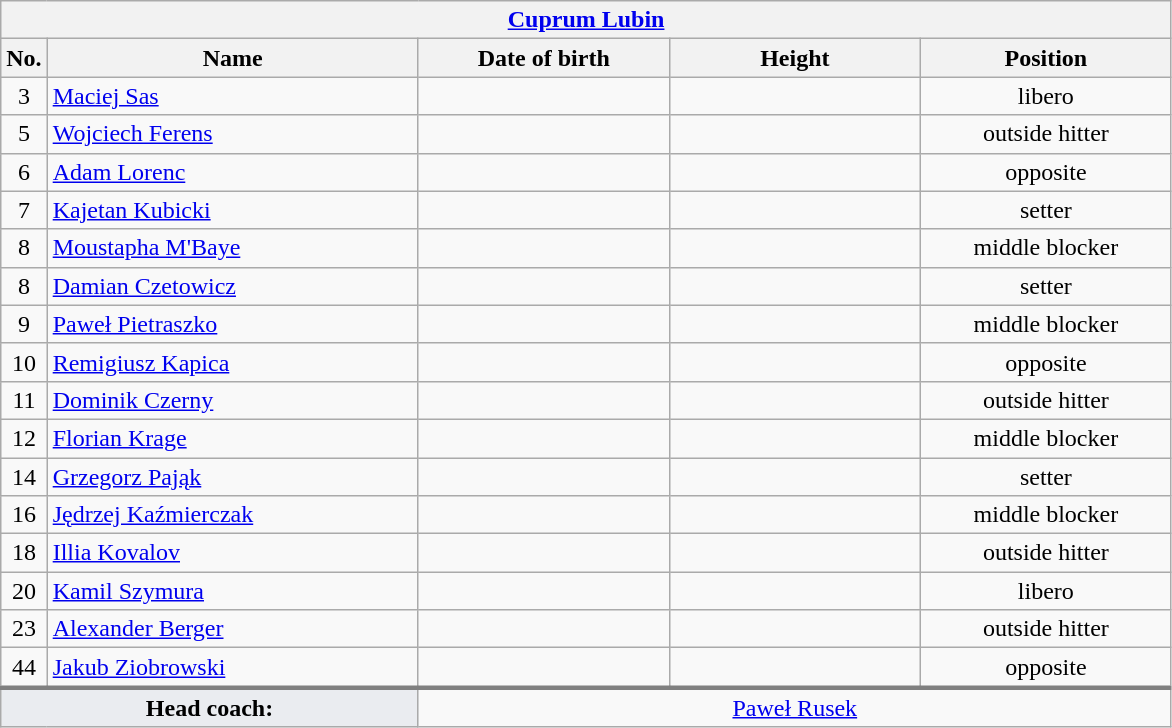<table class="wikitable collapsible collapsed" style="font-size:100%; text-align:center">
<tr>
<th colspan=5 style="width:30em"><a href='#'>Cuprum Lubin</a></th>
</tr>
<tr>
<th>No.</th>
<th style="width:15em">Name</th>
<th style="width:10em">Date of birth</th>
<th style="width:10em">Height</th>
<th style="width:10em">Position</th>
</tr>
<tr>
<td>3</td>
<td align=left> <a href='#'>Maciej Sas</a></td>
<td align=right></td>
<td></td>
<td>libero</td>
</tr>
<tr>
<td>5</td>
<td align=left> <a href='#'>Wojciech Ferens</a></td>
<td align=right></td>
<td></td>
<td>outside hitter</td>
</tr>
<tr>
<td>6</td>
<td align=left> <a href='#'>Adam Lorenc</a></td>
<td align=right></td>
<td></td>
<td>opposite</td>
</tr>
<tr>
<td>7</td>
<td align=left> <a href='#'>Kajetan Kubicki</a></td>
<td align=right></td>
<td></td>
<td>setter</td>
</tr>
<tr>
<td>8</td>
<td align=left> <a href='#'>Moustapha M'Baye</a></td>
<td align=right></td>
<td></td>
<td>middle blocker</td>
</tr>
<tr>
<td>8</td>
<td align=left> <a href='#'>Damian Czetowicz</a></td>
<td align=right></td>
<td></td>
<td>setter</td>
</tr>
<tr>
<td>9</td>
<td align=left> <a href='#'>Paweł Pietraszko</a></td>
<td align=right></td>
<td></td>
<td>middle blocker</td>
</tr>
<tr>
<td>10</td>
<td align=left> <a href='#'>Remigiusz Kapica</a></td>
<td align=right></td>
<td></td>
<td>opposite</td>
</tr>
<tr>
<td>11</td>
<td align=left> <a href='#'>Dominik Czerny</a></td>
<td align=right></td>
<td></td>
<td>outside hitter</td>
</tr>
<tr>
<td>12</td>
<td align=left> <a href='#'>Florian Krage</a></td>
<td align=right></td>
<td></td>
<td>middle blocker</td>
</tr>
<tr>
<td>14</td>
<td align=left> <a href='#'>Grzegorz Pająk</a></td>
<td align=right></td>
<td></td>
<td>setter</td>
</tr>
<tr>
<td>16</td>
<td align=left> <a href='#'>Jędrzej Kaźmierczak</a></td>
<td align=right></td>
<td></td>
<td>middle blocker</td>
</tr>
<tr>
<td>18</td>
<td align=left> <a href='#'>Illia Kovalov</a></td>
<td align=right></td>
<td></td>
<td>outside hitter</td>
</tr>
<tr>
<td>20</td>
<td align=left> <a href='#'>Kamil Szymura</a></td>
<td align=right></td>
<td></td>
<td>libero</td>
</tr>
<tr>
<td>23</td>
<td align=left> <a href='#'>Alexander Berger</a></td>
<td align=right></td>
<td></td>
<td>outside hitter</td>
</tr>
<tr>
<td>44</td>
<td align=left> <a href='#'>Jakub Ziobrowski</a></td>
<td align=right></td>
<td></td>
<td>opposite</td>
</tr>
<tr style="border-top: 3px solid grey">
<td colspan=2 style="background:#EAECF0"><strong>Head coach:</strong></td>
<td colspan=3> <a href='#'>Paweł Rusek</a></td>
</tr>
</table>
